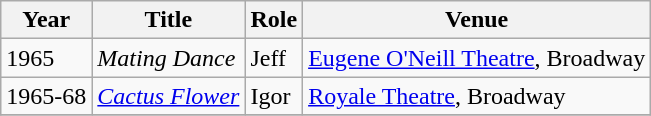<table class="wikitable sortable">
<tr>
<th>Year</th>
<th>Title</th>
<th>Role</th>
<th>Venue</th>
</tr>
<tr>
<td>1965</td>
<td><em>Mating Dance</em></td>
<td>Jeff</td>
<td><a href='#'>Eugene O'Neill Theatre</a>, Broadway</td>
</tr>
<tr>
<td>1965-68</td>
<td><em><a href='#'>Cactus Flower</a></em></td>
<td>Igor</td>
<td><a href='#'>Royale Theatre</a>, Broadway</td>
</tr>
<tr>
</tr>
</table>
